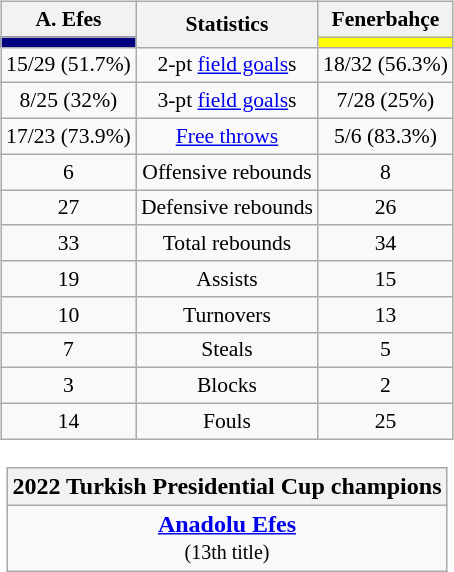<table style="width:100%;">
<tr>
<td valign=top align=right width=33%><br>













</td>
<td style="vertical-align:top; align:center; width:33%;"><br><table style="width:100%;">
<tr>
<td style="width=50%;"></td>
<td></td>
<td style="width=50%;"></td>
</tr>
</table>
<br><table class="wikitable" style="font-size:90%; text-align:center; margin:auto;" align=center>
<tr>
<th>A. Efes</th>
<th rowspan=2>Statistics</th>
<th>Fenerbahçe</th>
</tr>
<tr>
<td style="background:navy;"></td>
<td style="background:yellow;"></td>
</tr>
<tr>
<td>15/29 (51.7%)</td>
<td>2-pt <a href='#'>field goals</a>s</td>
<td>18/32 (56.3%)</td>
</tr>
<tr>
<td>8/25 (32%)</td>
<td>3-pt <a href='#'>field goals</a>s</td>
<td>7/28 (25%)</td>
</tr>
<tr>
<td>17/23 (73.9%)</td>
<td><a href='#'>Free throws</a></td>
<td>5/6 (83.3%)</td>
</tr>
<tr>
<td>6</td>
<td>Offensive rebounds</td>
<td>8</td>
</tr>
<tr>
<td>27</td>
<td>Defensive rebounds</td>
<td>26</td>
</tr>
<tr>
<td>33</td>
<td>Total rebounds</td>
<td>34</td>
</tr>
<tr>
<td>19</td>
<td>Assists</td>
<td>15</td>
</tr>
<tr>
<td>10</td>
<td>Turnovers</td>
<td>13</td>
</tr>
<tr>
<td>7</td>
<td>Steals</td>
<td>5</td>
</tr>
<tr>
<td>3</td>
<td>Blocks</td>
<td>2</td>
</tr>
<tr>
<td>14</td>
<td>Fouls</td>
<td>25</td>
</tr>
</table>
<br><table class=wikitable style="text-align:center; margin:auto">
<tr>
<th>2022 Turkish Presidential Cup champions</th>
</tr>
<tr>
<td><strong><a href='#'>Anadolu Efes</a></strong><br><small>(13th title)</small></td>
</tr>
</table>
</td>
<td style="vertical-align:top; align:left; width:33%;"><br>












</td>
</tr>
</table>
